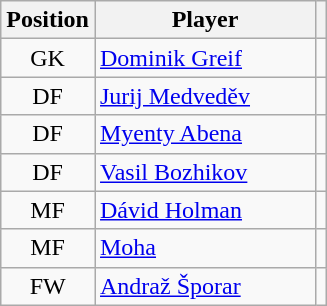<table class="wikitable">
<tr>
<th style="width:50px;">Position</th>
<th style="width:140px;">Player</th>
<th></th>
</tr>
<tr>
<td style="text-align:center;">GK</td>
<td> <a href='#'>Dominik Greif</a></td>
<td></td>
</tr>
<tr>
<td style="text-align:center;">DF</td>
<td> <a href='#'>Jurij Medveděv</a></td>
<td></td>
</tr>
<tr>
<td style="text-align:center;">DF</td>
<td> <a href='#'>Myenty Abena</a></td>
<td></td>
</tr>
<tr>
<td style="text-align:center;">DF</td>
<td> <a href='#'>Vasil Bozhikov</a></td>
<td></td>
</tr>
<tr>
<td style="text-align:center;">MF</td>
<td> <a href='#'>Dávid Holman</a></td>
<td></td>
</tr>
<tr>
<td style="text-align:center;">MF</td>
<td> <a href='#'>Moha</a></td>
<td></td>
</tr>
<tr>
<td style="text-align:center;">FW</td>
<td> <a href='#'>Andraž Šporar</a></td>
<td></td>
</tr>
</table>
